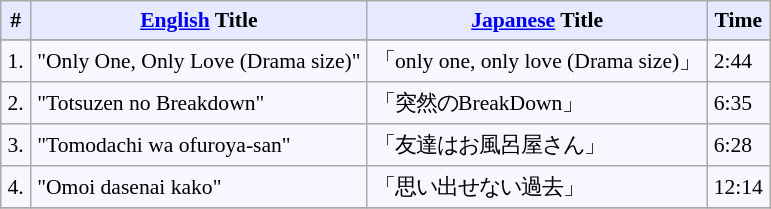<table border="" cellpadding="4" cellspacing="0" style="border: 1px #aaaaaa solid; border-collapse: collapse; padding: 0.2em; margin: 1em 1em 1em 0; background: #f7f8ff; font-size:0.9em">
<tr valign="middle" bgcolor="#e6e9ff">
<th rowspan="1">#</th>
<th rowspan="1"><a href='#'>English</a> Title</th>
<th colspan="1"><a href='#'>Japanese</a> Title</th>
<th rowspan="1">Time</th>
</tr>
<tr bgcolor="#e6e9ff">
</tr>
<tr>
<td>1.</td>
<td>"Only One, Only Love (Drama size)"</td>
<td>「only one, only love (Drama size)」</td>
<td>2:44</td>
</tr>
<tr>
<td>2.</td>
<td>"Totsuzen no Breakdown"</td>
<td>「突然のBreakDown」</td>
<td>6:35</td>
</tr>
<tr>
<td>3.</td>
<td>"Tomodachi wa ofuroya-san"</td>
<td>「友達はお風呂屋さん」</td>
<td>6:28</td>
</tr>
<tr>
<td>4.</td>
<td>"Omoi dasenai kako"</td>
<td>「思い出せない過去」</td>
<td>12:14</td>
</tr>
<tr>
</tr>
</table>
